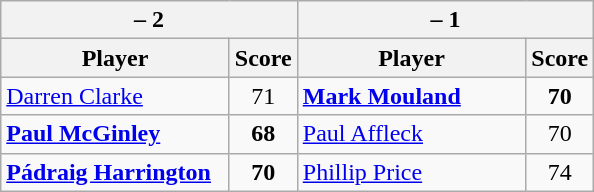<table class=wikitable>
<tr>
<th colspan=2> – 2</th>
<th colspan=2> – 1</th>
</tr>
<tr>
<th width=145>Player</th>
<th>Score</th>
<th width=145>Player</th>
<th>Score</th>
</tr>
<tr>
<td><a href='#'>Darren Clarke</a></td>
<td align=center>71</td>
<td><strong><a href='#'>Mark Mouland</a></strong></td>
<td align=center><strong>70</strong></td>
</tr>
<tr>
<td><strong><a href='#'>Paul McGinley</a></strong></td>
<td align=center><strong>68</strong></td>
<td><a href='#'>Paul Affleck</a></td>
<td align=center>70</td>
</tr>
<tr>
<td><strong><a href='#'>Pádraig Harrington</a></strong></td>
<td align=center><strong>70</strong></td>
<td><a href='#'>Phillip Price</a></td>
<td align=center>74</td>
</tr>
</table>
